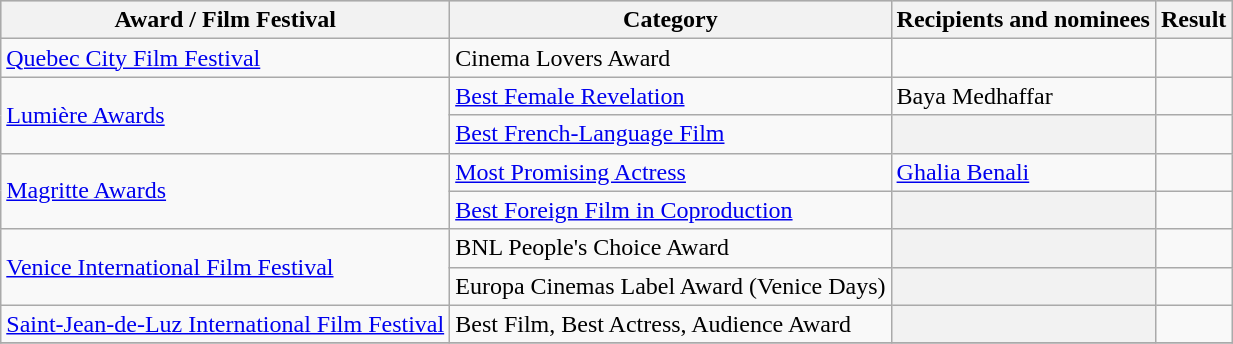<table class="wikitable plainrowheaders sortable">
<tr style="background:#ccc; text-align:center;">
<th scope="col">Award / Film Festival</th>
<th scope="col">Category</th>
<th scope="col">Recipients and nominees</th>
<th scope="col">Result</th>
</tr>
<tr>
<td><a href='#'>Quebec City Film Festival</a></td>
<td>Cinema Lovers Award</td>
<td></td>
<td></td>
</tr>
<tr>
<td rowspan=2><a href='#'>Lumière Awards</a></td>
<td><a href='#'>Best Female Revelation</a></td>
<td>Baya Medhaffar</td>
<td></td>
</tr>
<tr>
<td><a href='#'>Best French-Language Film</a></td>
<th></th>
<td></td>
</tr>
<tr>
<td rowspan=2><a href='#'>Magritte Awards</a></td>
<td><a href='#'>Most Promising Actress</a></td>
<td><a href='#'>Ghalia Benali</a></td>
<td></td>
</tr>
<tr>
<td><a href='#'>Best Foreign Film in Coproduction</a></td>
<th></th>
<td></td>
</tr>
<tr>
<td rowspan=2><a href='#'>Venice International Film Festival</a></td>
<td>BNL People's Choice Award</td>
<th></th>
<td></td>
</tr>
<tr>
<td>Europa Cinemas Label Award (Venice Days)</td>
<th></th>
<td></td>
</tr>
<tr>
<td><a href='#'>Saint-Jean-de-Luz International Film Festival</a></td>
<td>Best Film, Best Actress, Audience Award</td>
<th></th>
<td></td>
</tr>
<tr>
</tr>
</table>
